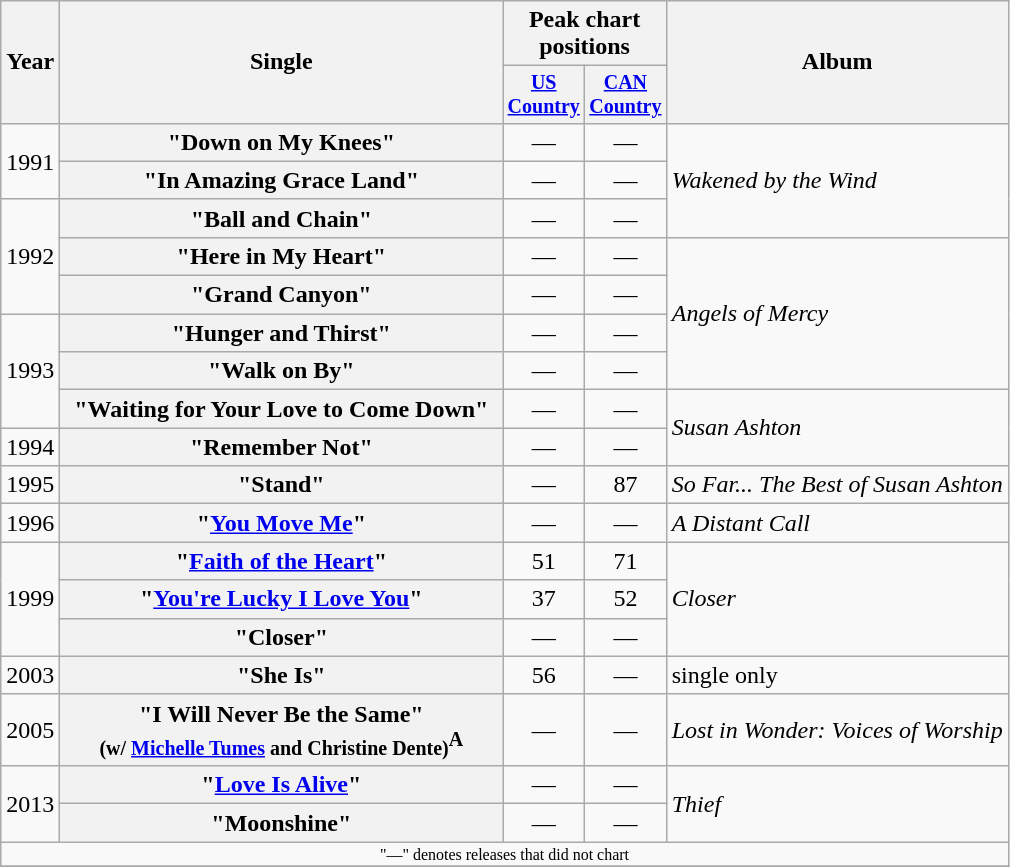<table class="wikitable plainrowheaders" style="text-align:center;">
<tr>
<th rowspan="2">Year</th>
<th rowspan="2" style="width:18em;">Single</th>
<th colspan="2">Peak chart<br>positions</th>
<th rowspan="2">Album</th>
</tr>
<tr style="font-size:smaller;">
<th width="45"><a href='#'>US Country</a></th>
<th width="45"><a href='#'>CAN Country</a></th>
</tr>
<tr>
<td rowspan="2">1991</td>
<th scope="row">"Down on My Knees"</th>
<td>—</td>
<td>—</td>
<td align="left" rowspan="3"><em>Wakened by the Wind</em></td>
</tr>
<tr>
<th scope="row">"In Amazing Grace Land"</th>
<td>—</td>
<td>—</td>
</tr>
<tr>
<td rowspan="3">1992</td>
<th scope="row">"Ball and Chain"</th>
<td>—</td>
<td>—</td>
</tr>
<tr>
<th scope="row">"Here in My Heart"</th>
<td>—</td>
<td>—</td>
<td align="left" rowspan="4"><em>Angels of Mercy</em></td>
</tr>
<tr>
<th scope="row">"Grand Canyon"</th>
<td>—</td>
<td>—</td>
</tr>
<tr>
<td rowspan="3">1993</td>
<th scope="row">"Hunger and Thirst"</th>
<td>—</td>
<td>—</td>
</tr>
<tr>
<th scope="row">"Walk on By"</th>
<td>—</td>
<td>—</td>
</tr>
<tr>
<th scope="row">"Waiting for Your Love to Come Down"</th>
<td>—</td>
<td>—</td>
<td align="left" rowspan="2"><em>Susan Ashton</em></td>
</tr>
<tr>
<td>1994</td>
<th scope="row">"Remember Not"</th>
<td>—</td>
<td>—</td>
</tr>
<tr>
<td>1995</td>
<th scope="row">"Stand"</th>
<td>—</td>
<td>87</td>
<td align="left"><em>So Far... The Best of Susan Ashton</em></td>
</tr>
<tr>
<td>1996</td>
<th scope="row">"<a href='#'>You Move Me</a>"</th>
<td>—</td>
<td>—</td>
<td align="left"><em>A Distant Call</em></td>
</tr>
<tr>
<td rowspan="3">1999</td>
<th scope="row">"<a href='#'>Faith of the Heart</a>"</th>
<td>51</td>
<td>71</td>
<td align="left" rowspan="3"><em>Closer</em></td>
</tr>
<tr>
<th scope="row">"<a href='#'>You're Lucky I Love You</a>"</th>
<td>37</td>
<td>52</td>
</tr>
<tr>
<th scope="row">"Closer"</th>
<td>—</td>
<td>—</td>
</tr>
<tr>
<td>2003</td>
<th scope="row">"She Is"</th>
<td>56</td>
<td>—</td>
<td align="left">single only</td>
</tr>
<tr>
<td>2005</td>
<th scope="row">"I Will Never Be the Same" <br><small>(w/ <a href='#'>Michelle Tumes</a> and Christine Dente)</small><sup>A</sup></th>
<td>—</td>
<td>—</td>
<td align="left"><em>Lost in Wonder: Voices of Worship</em></td>
</tr>
<tr>
<td rowspan="2">2013</td>
<th scope="row">"<a href='#'>Love Is Alive</a>"</th>
<td>—</td>
<td>—</td>
<td align="left" rowspan="2"><em>Thief</em></td>
</tr>
<tr>
<th scope="row">"Moonshine"</th>
<td>—</td>
<td>—</td>
</tr>
<tr>
<td colspan="5" style="font-size:8pt">"—" denotes releases that did not chart</td>
</tr>
<tr>
</tr>
</table>
